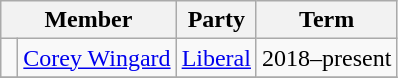<table class="wikitable">
<tr>
<th colspan="2">Member</th>
<th>Party</th>
<th>Term</th>
</tr>
<tr>
<td> </td>
<td><a href='#'>Corey Wingard</a></td>
<td><a href='#'>Liberal</a></td>
<td>2018–present</td>
</tr>
<tr>
</tr>
</table>
